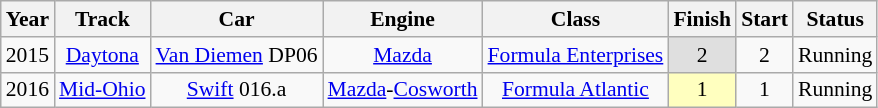<table class="wikitable" style="text-align:center; font-size:90%">
<tr>
<th>Year</th>
<th>Track</th>
<th>Car</th>
<th>Engine</th>
<th>Class</th>
<th>Finish</th>
<th>Start</th>
<th>Status</th>
</tr>
<tr>
<td>2015</td>
<td><a href='#'>Daytona</a></td>
<td><a href='#'>Van Diemen</a> DP06</td>
<td><a href='#'>Mazda</a></td>
<td><a href='#'>Formula Enterprises</a></td>
<td style="background:#DFDFDF;">2</td>
<td>2</td>
<td>Running</td>
</tr>
<tr>
<td>2016</td>
<td><a href='#'>Mid-Ohio</a></td>
<td><a href='#'>Swift</a> 016.a</td>
<td><a href='#'>Mazda</a>-<a href='#'>Cosworth</a></td>
<td><a href='#'>Formula Atlantic</a></td>
<td style="background:#FFFFBF">1</td>
<td>1</td>
<td>Running</td>
</tr>
</table>
